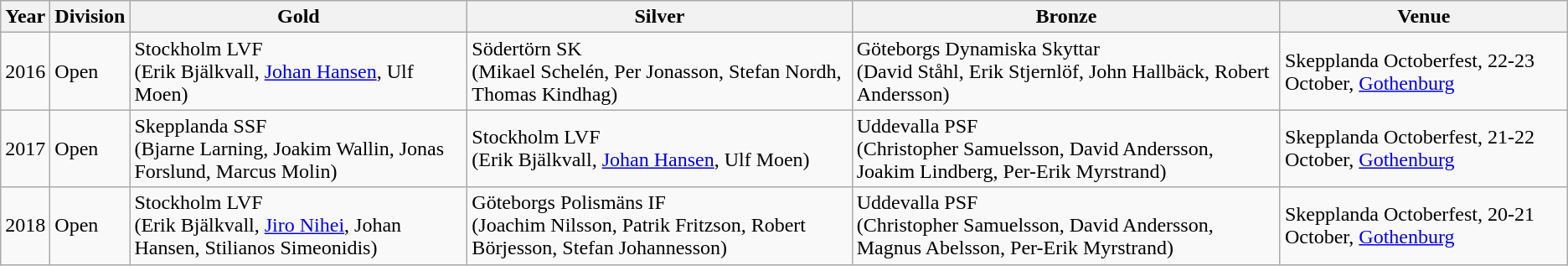<table class="wikitable sortable" style="text-align: left;">
<tr>
<th>Year</th>
<th>Division</th>
<th> Gold</th>
<th> Silver</th>
<th> Bronze</th>
<th>Venue</th>
</tr>
<tr>
<td>2016</td>
<td>Open</td>
<td>Stockholm LVF<br>(Erik Bjälkvall, <a href='#'>Johan Hansen</a>, Ulf Moen)</td>
<td>Södertörn SK<br>(Mikael Schelén, Per Jonasson, Stefan Nordh, Thomas Kindhag)</td>
<td>Göteborgs Dynamiska Skyttar<br>(David Ståhl, Erik Stjernlöf, John Hallbäck, Robert Andersson)</td>
<td>Skepplanda Octoberfest, 22-23 October, <a href='#'>Gothenburg</a></td>
</tr>
<tr>
<td>2017</td>
<td>Open</td>
<td>Skepplanda SSF<br>(Bjarne Larning, Joakim Wallin, Jonas Forslund, Marcus Molin)</td>
<td>Stockholm LVF<br>(Erik Bjälkvall, <a href='#'>Johan Hansen</a>, Ulf Moen)</td>
<td>Uddevalla PSF<br>(Christopher Samuelsson, David Andersson, Joakim Lindberg, Per-Erik Myrstrand)</td>
<td>Skepplanda Octoberfest, 21-22 October, <a href='#'>Gothenburg</a></td>
</tr>
<tr>
<td>2018</td>
<td>Open</td>
<td>Stockholm LVF<br>(Erik Bjälkvall, <a href='#'>Jiro Nihei</a>, Johan Hansen, Stilianos Simeonidis)</td>
<td>Göteborgs Polismäns IF<br>(Joachim Nilsson, Patrik Fritzson, Robert Börjesson, Stefan Johannesson)</td>
<td>Uddevalla PSF<br>(Christopher Samuelsson, David Andersson, Magnus Abelsson, Per-Erik Myrstrand)</td>
<td>Skepplanda Octoberfest, 20-21 October, <a href='#'>Gothenburg</a></td>
</tr>
</table>
